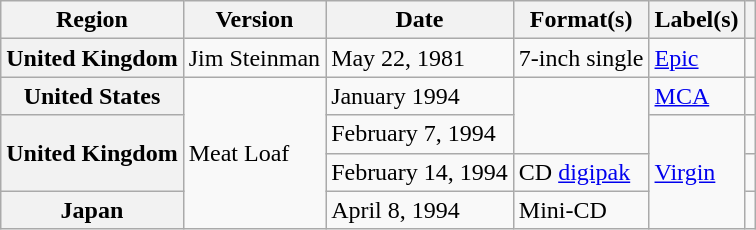<table class="wikitable plainrowheaders">
<tr>
<th scope="col">Region</th>
<th scope="col">Version</th>
<th scope="col">Date</th>
<th scope="col">Format(s)</th>
<th scope="col">Label(s)</th>
<th scope="col"></th>
</tr>
<tr>
<th scope="row">United Kingdom</th>
<td>Jim Steinman</td>
<td>May 22, 1981</td>
<td>7-inch single</td>
<td><a href='#'>Epic</a></td>
<td></td>
</tr>
<tr>
<th scope="row">United States</th>
<td rowspan="4">Meat Loaf</td>
<td>January 1994</td>
<td rowspan="2"></td>
<td><a href='#'>MCA</a></td>
<td></td>
</tr>
<tr>
<th scope="row" rowspan="2">United Kingdom</th>
<td>February 7, 1994</td>
<td rowspan="3"><a href='#'>Virgin</a></td>
<td></td>
</tr>
<tr>
<td>February 14, 1994</td>
<td>CD <a href='#'>digipak</a></td>
<td></td>
</tr>
<tr>
<th scope="row">Japan</th>
<td>April 8, 1994</td>
<td>Mini-CD</td>
<td></td>
</tr>
</table>
